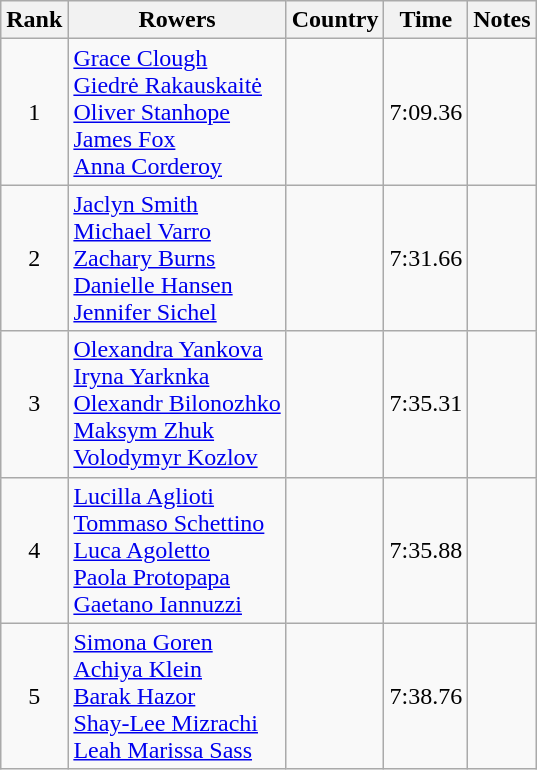<table class="wikitable" style="text-align:center">
<tr>
<th>Rank</th>
<th>Rowers</th>
<th>Country</th>
<th>Time</th>
<th>Notes</th>
</tr>
<tr>
<td>1</td>
<td align="left"><a href='#'>Grace Clough</a><br><a href='#'>Giedrė Rakauskaitė</a><br><a href='#'>Oliver Stanhope</a><br><a href='#'>James Fox</a><br><a href='#'>Anna Corderoy</a></td>
<td align="left"></td>
<td>7:09.36</td>
<td><strong></strong></td>
</tr>
<tr>
<td>2</td>
<td align="left"><a href='#'>Jaclyn Smith</a><br><a href='#'>Michael Varro</a><br><a href='#'>Zachary Burns</a><br><a href='#'>Danielle Hansen</a><br><a href='#'>Jennifer Sichel</a></td>
<td align="left"></td>
<td>7:31.66</td>
<td></td>
</tr>
<tr>
<td>3</td>
<td align="left"><a href='#'>Olexandra Yankova</a><br><a href='#'>Iryna Yarknka</a><br><a href='#'>Olexandr Bilonozhko</a><br><a href='#'>Maksym Zhuk</a><br><a href='#'>Volodymyr Kozlov</a></td>
<td align="left"></td>
<td>7:35.31</td>
<td></td>
</tr>
<tr>
<td>4</td>
<td align="left"><a href='#'>Lucilla Aglioti</a><br><a href='#'>Tommaso Schettino</a><br><a href='#'>Luca Agoletto</a><br><a href='#'>Paola Protopapa</a><br><a href='#'>Gaetano Iannuzzi</a></td>
<td align="left"></td>
<td>7:35.88</td>
<td></td>
</tr>
<tr>
<td>5</td>
<td align="left"><a href='#'>Simona Goren</a><br><a href='#'>Achiya Klein</a><br><a href='#'>Barak Hazor</a><br><a href='#'>Shay-Lee Mizrachi</a><br><a href='#'>Leah Marissa Sass</a></td>
<td align="left"></td>
<td>7:38.76</td>
<td></td>
</tr>
</table>
